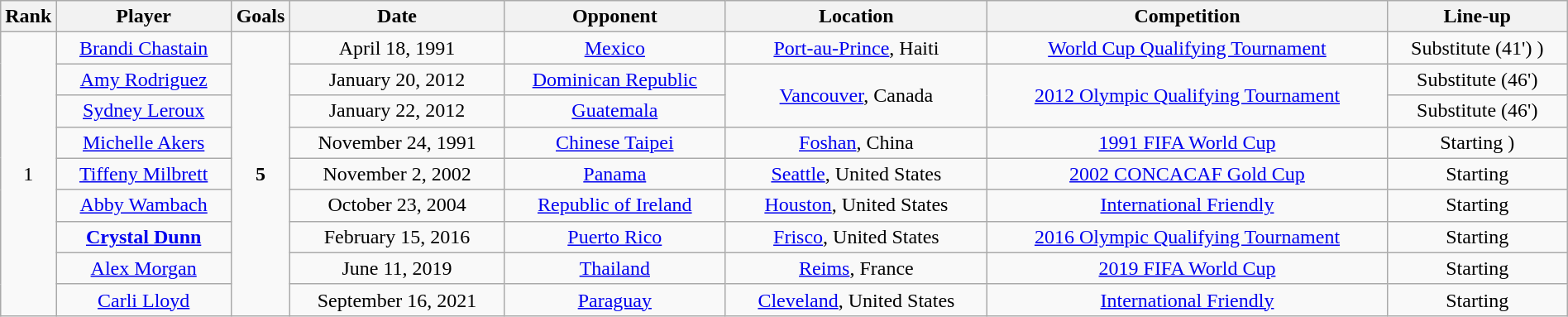<table class="wikitable sortable" style="width:100%; text-align:center;">
<tr>
<th width=35>Rank</th>
<th>Player</th>
<th width=40>Goals</th>
<th>Date</th>
<th>Opponent</th>
<th>Location</th>
<th>Competition</th>
<th>Line-up</th>
</tr>
<tr>
<td rowspan=9>1</td>
<td><a href='#'>Brandi Chastain</a></td>
<td rowspan=9><strong>5</strong></td>
<td>April 18, 1991</td>
<td> <a href='#'>Mexico</a></td>
<td><a href='#'>Port-au-Prince</a>, Haiti</td>
<td><a href='#'>World Cup Qualifying Tournament</a></td>
<td>Substitute (41') )</td>
</tr>
<tr>
<td><a href='#'>Amy Rodriguez</a></td>
<td>January 20, 2012</td>
<td> <a href='#'>Dominican Republic</a></td>
<td rowspan=2><a href='#'>Vancouver</a>, Canada</td>
<td rowspan=2><a href='#'>2012 Olympic Qualifying Tournament</a></td>
<td>Substitute (46')</td>
</tr>
<tr>
<td><a href='#'>Sydney Leroux</a></td>
<td>January 22, 2012</td>
<td> <a href='#'>Guatemala</a></td>
<td>Substitute (46')</td>
</tr>
<tr>
<td><a href='#'>Michelle Akers</a></td>
<td>November 24, 1991</td>
<td> <a href='#'>Chinese Taipei</a></td>
<td><a href='#'>Foshan</a>, China</td>
<td><a href='#'>1991 FIFA World Cup</a></td>
<td>Starting )</td>
</tr>
<tr>
<td><a href='#'>Tiffeny Milbrett</a></td>
<td>November 2, 2002</td>
<td> <a href='#'>Panama</a></td>
<td><a href='#'>Seattle</a>, United States</td>
<td><a href='#'>2002 CONCACAF Gold Cup</a></td>
<td>Starting</td>
</tr>
<tr>
<td><a href='#'>Abby Wambach</a></td>
<td>October 23, 2004</td>
<td> <a href='#'>Republic of Ireland</a></td>
<td><a href='#'>Houston</a>, United States</td>
<td><a href='#'>International Friendly</a></td>
<td>Starting</td>
</tr>
<tr>
<td><strong><a href='#'>Crystal Dunn</a></strong></td>
<td>February 15, 2016</td>
<td> <a href='#'>Puerto Rico</a></td>
<td><a href='#'>Frisco</a>, United States</td>
<td><a href='#'>2016 Olympic Qualifying Tournament</a></td>
<td>Starting</td>
</tr>
<tr>
<td><a href='#'>Alex Morgan</a></td>
<td>June 11, 2019</td>
<td> <a href='#'>Thailand</a></td>
<td><a href='#'>Reims</a>, France</td>
<td><a href='#'>2019 FIFA World Cup</a></td>
<td>Starting</td>
</tr>
<tr>
<td><a href='#'>Carli Lloyd</a></td>
<td>September 16, 2021</td>
<td> <a href='#'>Paraguay</a></td>
<td><a href='#'>Cleveland</a>, United States</td>
<td><a href='#'>International Friendly</a></td>
<td>Starting</td>
</tr>
</table>
